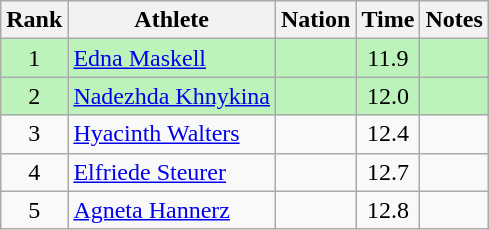<table class="wikitable sortable" style="text-align:center">
<tr>
<th>Rank</th>
<th>Athlete</th>
<th>Nation</th>
<th>Time</th>
<th>Notes</th>
</tr>
<tr bgcolor=bbf3bb>
<td>1</td>
<td align="left"><a href='#'>Edna Maskell</a></td>
<td align="left"></td>
<td>11.9</td>
<td></td>
</tr>
<tr bgcolor=bbf3bb>
<td>2</td>
<td align="left"><a href='#'>Nadezhda Khnykina</a></td>
<td align="left"></td>
<td>12.0</td>
<td></td>
</tr>
<tr>
<td>3</td>
<td align="left"><a href='#'>Hyacinth Walters</a></td>
<td align="left"></td>
<td>12.4</td>
<td></td>
</tr>
<tr>
<td>4</td>
<td align="left"><a href='#'>Elfriede Steurer</a></td>
<td align="left"></td>
<td>12.7</td>
<td></td>
</tr>
<tr>
<td>5</td>
<td align="left"><a href='#'>Agneta Hannerz</a></td>
<td align="left"></td>
<td>12.8</td>
<td></td>
</tr>
</table>
